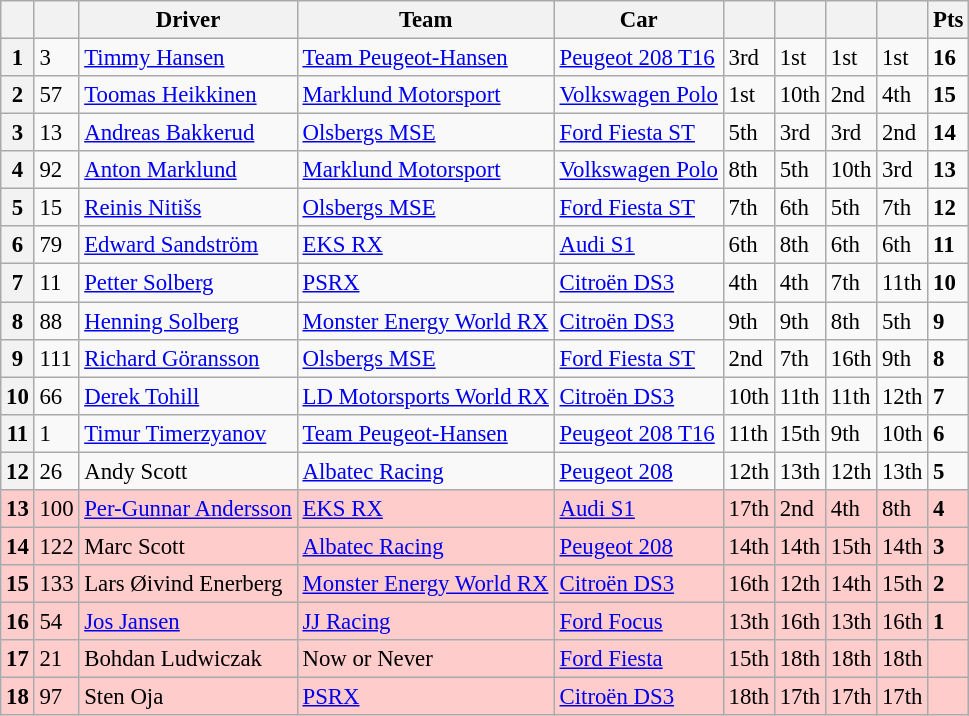<table class=wikitable style="font-size:95%">
<tr>
<th></th>
<th></th>
<th>Driver</th>
<th>Team</th>
<th>Car</th>
<th></th>
<th></th>
<th></th>
<th></th>
<th>Pts</th>
</tr>
<tr>
<th>1</th>
<td>3</td>
<td> <a href='#'>Timmy Hansen</a></td>
<td><a href='#'>Team Peugeot-Hansen</a></td>
<td><a href='#'>Peugeot 208 T16</a></td>
<td>3rd</td>
<td>1st</td>
<td>1st</td>
<td>1st</td>
<td><strong>16</strong></td>
</tr>
<tr>
<th>2</th>
<td>57</td>
<td> <a href='#'>Toomas Heikkinen</a></td>
<td><a href='#'>Marklund Motorsport</a></td>
<td><a href='#'>Volkswagen Polo</a></td>
<td>1st</td>
<td>10th</td>
<td>2nd</td>
<td>4th</td>
<td><strong>15</strong></td>
</tr>
<tr>
<th>3</th>
<td>13</td>
<td> <a href='#'>Andreas Bakkerud</a></td>
<td><a href='#'>Olsbergs MSE</a></td>
<td><a href='#'>Ford Fiesta ST</a></td>
<td>5th</td>
<td>3rd</td>
<td>3rd</td>
<td>2nd</td>
<td><strong>14</strong></td>
</tr>
<tr>
<th>4</th>
<td>92</td>
<td> <a href='#'>Anton Marklund</a></td>
<td><a href='#'>Marklund Motorsport</a></td>
<td><a href='#'>Volkswagen Polo</a></td>
<td>8th</td>
<td>5th</td>
<td>10th</td>
<td>3rd</td>
<td><strong>13</strong></td>
</tr>
<tr>
<th>5</th>
<td>15</td>
<td> <a href='#'>Reinis Nitišs</a></td>
<td><a href='#'>Olsbergs MSE</a></td>
<td><a href='#'>Ford Fiesta ST</a></td>
<td>7th</td>
<td>6th</td>
<td>5th</td>
<td>7th</td>
<td><strong>12</strong></td>
</tr>
<tr>
<th>6</th>
<td>79</td>
<td> <a href='#'>Edward Sandström</a></td>
<td><a href='#'>EKS RX</a></td>
<td><a href='#'>Audi S1</a></td>
<td>6th</td>
<td>8th</td>
<td>6th</td>
<td>6th</td>
<td><strong>11</strong></td>
</tr>
<tr>
<th>7</th>
<td>11</td>
<td> <a href='#'>Petter Solberg</a></td>
<td><a href='#'>PSRX</a></td>
<td><a href='#'>Citroën DS3</a></td>
<td>4th</td>
<td>4th</td>
<td>7th</td>
<td>11th</td>
<td><strong>10</strong></td>
</tr>
<tr>
<th>8</th>
<td>88</td>
<td> <a href='#'>Henning Solberg</a></td>
<td><a href='#'>Monster Energy World RX</a></td>
<td><a href='#'>Citroën DS3</a></td>
<td>9th</td>
<td>9th</td>
<td>8th</td>
<td>5th</td>
<td><strong>9</strong></td>
</tr>
<tr>
<th>9</th>
<td>111</td>
<td> <a href='#'>Richard Göransson</a></td>
<td><a href='#'>Olsbergs MSE</a></td>
<td><a href='#'>Ford Fiesta ST</a></td>
<td>2nd</td>
<td>7th</td>
<td>16th</td>
<td>9th</td>
<td><strong>8</strong></td>
</tr>
<tr>
<th>10</th>
<td>66</td>
<td> <a href='#'>Derek Tohill</a></td>
<td><a href='#'>LD Motorsports World RX</a></td>
<td><a href='#'>Citroën DS3</a></td>
<td>10th</td>
<td>11th</td>
<td>11th</td>
<td>12th</td>
<td><strong>7</strong></td>
</tr>
<tr>
<th>11</th>
<td>1</td>
<td> <a href='#'>Timur Timerzyanov</a></td>
<td><a href='#'>Team Peugeot-Hansen</a></td>
<td><a href='#'>Peugeot 208 T16</a></td>
<td>11th</td>
<td>15th</td>
<td>9th</td>
<td>10th</td>
<td><strong>6</strong></td>
</tr>
<tr>
<th>12</th>
<td>26</td>
<td> Andy Scott</td>
<td><a href='#'>Albatec Racing</a></td>
<td><a href='#'>Peugeot 208</a></td>
<td>12th</td>
<td>13th</td>
<td>12th</td>
<td>13th</td>
<td><strong>5</strong></td>
</tr>
<tr>
<th style="background:#ffcccc;">13</th>
<td style="background:#ffcccc;">100</td>
<td style="background:#ffcccc;"> <a href='#'>Per-Gunnar Andersson</a></td>
<td style="background:#ffcccc;"><a href='#'>EKS RX</a></td>
<td style="background:#ffcccc;"><a href='#'>Audi S1</a></td>
<td style="background:#ffcccc;">17th</td>
<td style="background:#ffcccc;">2nd</td>
<td style="background:#ffcccc;">4th</td>
<td style="background:#ffcccc;">8th</td>
<td style="background:#ffcccc;"><strong>4</strong></td>
</tr>
<tr>
<th style="background:#ffcccc;">14</th>
<td style="background:#ffcccc;">122</td>
<td style="background:#ffcccc;"> Marc Scott</td>
<td style="background:#ffcccc;"><a href='#'>Albatec Racing</a></td>
<td style="background:#ffcccc;"><a href='#'>Peugeot 208</a></td>
<td style="background:#ffcccc;">14th</td>
<td style="background:#ffcccc;">14th</td>
<td style="background:#ffcccc;">15th</td>
<td style="background:#ffcccc;">14th</td>
<td style="background:#ffcccc;"><strong>3</strong></td>
</tr>
<tr>
<th style="background:#ffcccc;">15</th>
<td style="background:#ffcccc;">133</td>
<td style="background:#ffcccc;"> Lars Øivind Enerberg</td>
<td style="background:#ffcccc;"><a href='#'>Monster Energy World RX</a></td>
<td style="background:#ffcccc;"><a href='#'>Citroën DS3</a></td>
<td style="background:#ffcccc;">16th</td>
<td style="background:#ffcccc;">12th</td>
<td style="background:#ffcccc;">14th</td>
<td style="background:#ffcccc;">15th</td>
<td style="background:#ffcccc;"><strong>2</strong></td>
</tr>
<tr>
<th style="background:#ffcccc;">16</th>
<td style="background:#ffcccc;">54</td>
<td style="background:#ffcccc;"> <a href='#'>Jos Jansen</a></td>
<td style="background:#ffcccc;"><a href='#'>JJ Racing</a></td>
<td style="background:#ffcccc;"><a href='#'>Ford Focus</a></td>
<td style="background:#ffcccc;">13th</td>
<td style="background:#ffcccc;">16th</td>
<td style="background:#ffcccc;">13th</td>
<td style="background:#ffcccc;">16th</td>
<td style="background:#ffcccc;"><strong>1</strong></td>
</tr>
<tr>
<th style="background:#ffcccc;">17</th>
<td style="background:#ffcccc;">21</td>
<td style="background:#ffcccc;"> Bohdan Ludwiczak</td>
<td style="background:#ffcccc;">Now or Never</td>
<td style="background:#ffcccc;"><a href='#'>Ford Fiesta</a></td>
<td style="background:#ffcccc;">15th</td>
<td style="background:#ffcccc;">18th</td>
<td style="background:#ffcccc;">18th</td>
<td style="background:#ffcccc;">18th</td>
<td style="background:#ffcccc;"></td>
</tr>
<tr>
<th style="background:#ffcccc;">18</th>
<td style="background:#ffcccc;">97</td>
<td style="background:#ffcccc;"> Sten Oja</td>
<td style="background:#ffcccc;"><a href='#'>PSRX</a></td>
<td style="background:#ffcccc;"><a href='#'>Citroën DS3</a></td>
<td style="background:#ffcccc;">18th</td>
<td style="background:#ffcccc;">17th</td>
<td style="background:#ffcccc;">17th</td>
<td style="background:#ffcccc;">17th</td>
<td style="background:#ffcccc;"></td>
</tr>
</table>
